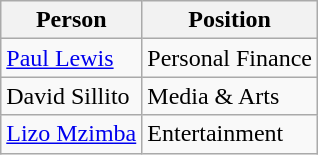<table class="wikitable">
<tr>
<th>Person</th>
<th>Position</th>
</tr>
<tr>
<td><a href='#'>Paul Lewis</a></td>
<td>Personal Finance</td>
</tr>
<tr>
<td>David Sillito</td>
<td>Media & Arts</td>
</tr>
<tr>
<td><a href='#'>Lizo Mzimba</a></td>
<td>Entertainment</td>
</tr>
</table>
